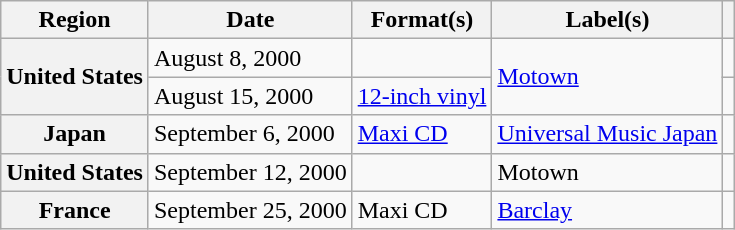<table class="wikitable plainrowheaders">
<tr>
<th scope="col">Region</th>
<th scope="col">Date</th>
<th scope="col">Format(s)</th>
<th scope="col">Label(s)</th>
<th scope="col"></th>
</tr>
<tr>
<th scope="row" rowspan="2">United States</th>
<td>August 8, 2000</td>
<td></td>
<td rowspan="2"><a href='#'>Motown</a></td>
<td></td>
</tr>
<tr>
<td>August 15, 2000</td>
<td><a href='#'>12-inch vinyl</a></td>
<td></td>
</tr>
<tr>
<th scope="row">Japan</th>
<td>September 6, 2000</td>
<td><a href='#'>Maxi CD</a></td>
<td><a href='#'>Universal Music Japan</a></td>
<td></td>
</tr>
<tr>
<th scope="row">United States</th>
<td>September 12, 2000</td>
<td></td>
<td>Motown</td>
<td></td>
</tr>
<tr>
<th scope="row">France</th>
<td>September 25, 2000</td>
<td>Maxi CD</td>
<td><a href='#'>Barclay</a></td>
<td></td>
</tr>
</table>
